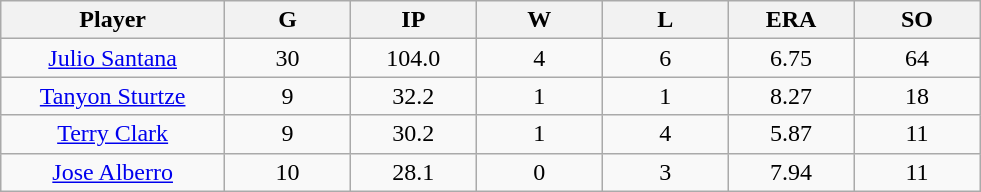<table class="wikitable sortable">
<tr>
<th bgcolor="#DDDDFF" width="16%">Player</th>
<th bgcolor="#DDDDFF" width="9%">G</th>
<th bgcolor="#DDDDFF" width="9%">IP</th>
<th bgcolor="#DDDDFF" width="9%">W</th>
<th bgcolor="#DDDDFF" width="9%">L</th>
<th bgcolor="#DDDDFF" width="9%">ERA</th>
<th bgcolor="#DDDDFF" width="9%">SO</th>
</tr>
<tr align="center">
<td><a href='#'>Julio Santana</a></td>
<td>30</td>
<td>104.0</td>
<td>4</td>
<td>6</td>
<td>6.75</td>
<td>64</td>
</tr>
<tr align=center>
<td><a href='#'>Tanyon Sturtze</a></td>
<td>9</td>
<td>32.2</td>
<td>1</td>
<td>1</td>
<td>8.27</td>
<td>18</td>
</tr>
<tr align=center>
<td><a href='#'>Terry Clark</a></td>
<td>9</td>
<td>30.2</td>
<td>1</td>
<td>4</td>
<td>5.87</td>
<td>11</td>
</tr>
<tr align=center>
<td><a href='#'>Jose Alberro</a></td>
<td>10</td>
<td>28.1</td>
<td>0</td>
<td>3</td>
<td>7.94</td>
<td>11</td>
</tr>
</table>
